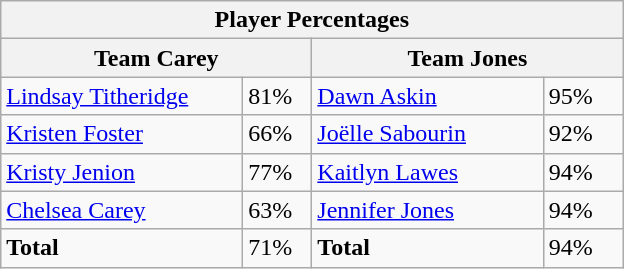<table class="wikitable">
<tr>
<th colspan=4 width=400>Player Percentages</th>
</tr>
<tr>
<th colspan=2 width=200> Team Carey</th>
<th colspan=2 width=200> Team Jones</th>
</tr>
<tr>
<td><a href='#'>Lindsay Titheridge</a></td>
<td>81%</td>
<td><a href='#'>Dawn Askin</a></td>
<td>95%</td>
</tr>
<tr>
<td><a href='#'>Kristen Foster</a></td>
<td>66%</td>
<td><a href='#'>Joëlle Sabourin</a></td>
<td>92%</td>
</tr>
<tr>
<td><a href='#'>Kristy Jenion</a></td>
<td>77%</td>
<td><a href='#'>Kaitlyn Lawes</a></td>
<td>94%</td>
</tr>
<tr>
<td><a href='#'>Chelsea Carey</a></td>
<td>63%</td>
<td><a href='#'>Jennifer Jones</a></td>
<td>94%</td>
</tr>
<tr>
<td><strong>Total</strong></td>
<td>71%</td>
<td><strong>Total</strong></td>
<td>94%</td>
</tr>
</table>
